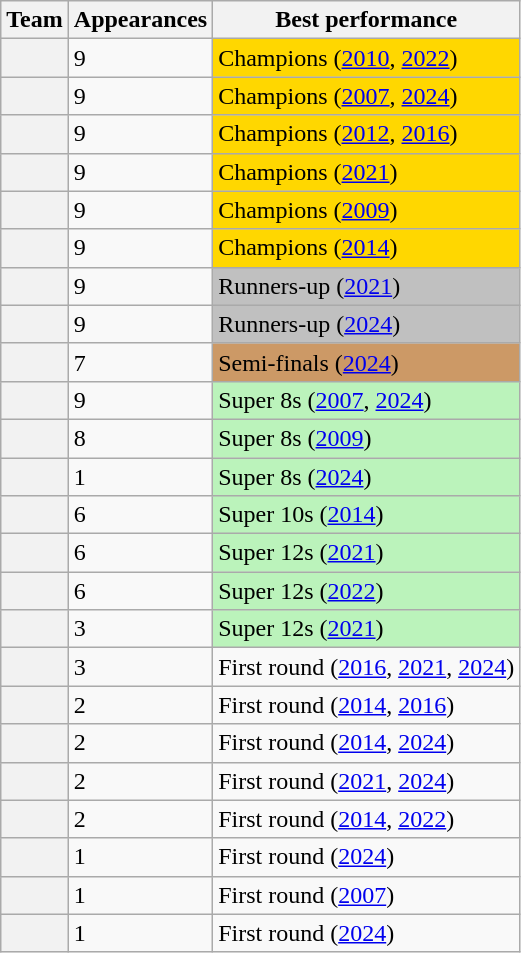<table class="wikitable plainrowheaders defaultcenter col1left">
<tr>
<th scope="col">Team</th>
<th scope="col">Appearances</th>
<th scope="col">Best performance</th>
</tr>
<tr>
<th scope="row"></th>
<td>9</td>
<td style="background:gold">Champions (<a href='#'>2010</a>, <a href='#'>2022</a>)</td>
</tr>
<tr>
<th scope="row"></th>
<td>9</td>
<td style="background:gold">Champions (<a href='#'>2007</a>, <a href='#'>2024</a>)</td>
</tr>
<tr>
<th scope="row"></th>
<td>9</td>
<td style="background:gold">Champions (<a href='#'>2012</a>, <a href='#'>2016</a>)</td>
</tr>
<tr>
<th scope="row"></th>
<td>9</td>
<td style="background:gold">Champions (<a href='#'>2021</a>)</td>
</tr>
<tr>
<th scope="row"></th>
<td>9</td>
<td style="background:gold">Champions (<a href='#'>2009</a>)</td>
</tr>
<tr>
<th scope="row"></th>
<td>9</td>
<td style="background:gold">Champions (<a href='#'>2014</a>)</td>
</tr>
<tr>
<th scope="row"></th>
<td>9</td>
<td style="background:silver">Runners-up (<a href='#'>2021</a>)</td>
</tr>
<tr>
<th scope="row"></th>
<td>9</td>
<td style="background:silver">Runners-up (<a href='#'>2024</a>)</td>
</tr>
<tr>
<th scope="row"></th>
<td>7</td>
<td style="background:#CC9966">Semi-finals (<a href='#'>2024</a>)</td>
</tr>
<tr>
<th scope="row"></th>
<td>9</td>
<td style="background:#BBF3BB">Super 8s (<a href='#'>2007</a>, <a href='#'>2024</a>)</td>
</tr>
<tr>
<th scope="row"></th>
<td>8</td>
<td style="background:#BBF3BB">Super 8s (<a href='#'>2009</a>)</td>
</tr>
<tr>
<th scope="row"></th>
<td>1</td>
<td style="background:#BBF3BB">Super 8s (<a href='#'>2024</a>)</td>
</tr>
<tr>
<th scope="row"></th>
<td>6</td>
<td style="background:#BBF3BB">Super 10s (<a href='#'>2014</a>)</td>
</tr>
<tr>
<th scope="row"></th>
<td>6</td>
<td style="background:#BBF3BB">Super 12s (<a href='#'>2021</a>)</td>
</tr>
<tr>
<th scope="row"></th>
<td>6</td>
<td style="background:#BBF3BB">Super 12s (<a href='#'>2022</a>)</td>
</tr>
<tr>
<th scope="row"></th>
<td>3</td>
<td style="background:#BBF3BB">Super 12s (<a href='#'>2021</a>)</td>
</tr>
<tr>
<th scope="row"></th>
<td>3</td>
<td>First round (<a href='#'>2016</a>, <a href='#'>2021</a>, <a href='#'>2024</a>)</td>
</tr>
<tr>
<th scope="row"></th>
<td>2</td>
<td>First round (<a href='#'>2014</a>, <a href='#'>2016</a>)</td>
</tr>
<tr>
<th scope="row"></th>
<td>2</td>
<td>First round (<a href='#'>2014</a>, <a href='#'>2024</a>)</td>
</tr>
<tr>
<th scope="row"></th>
<td>2</td>
<td>First round (<a href='#'>2021</a>, <a href='#'>2024</a>)</td>
</tr>
<tr>
<th scope="row"></th>
<td>2</td>
<td>First round (<a href='#'>2014</a>, <a href='#'>2022</a>)</td>
</tr>
<tr>
<th scope="row"></th>
<td>1</td>
<td>First round (<a href='#'>2024</a>)</td>
</tr>
<tr>
<th scope="row"></th>
<td>1</td>
<td>First round (<a href='#'>2007</a>)</td>
</tr>
<tr>
<th scope="row"></th>
<td>1</td>
<td>First round (<a href='#'>2024</a>)</td>
</tr>
</table>
